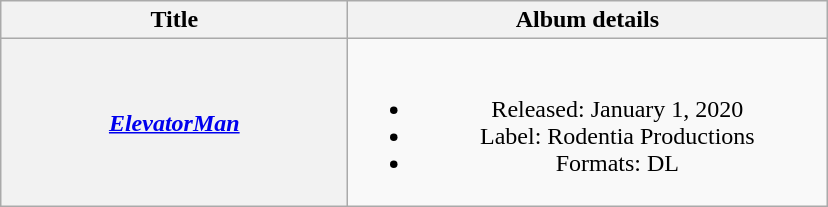<table class="wikitable plainrowheaders" style="text-align:center;">
<tr>
<th scope="col" rowspan="1" style="width:14em;">Title</th>
<th scope="col" rowspan="1" style="width:19.5em;">Album details</th>
</tr>
<tr>
<th scope="row"><em><a href='#'>ElevatorMan</a></em></th>
<td><br><ul><li>Released: January 1, 2020</li><li>Label: Rodentia Productions</li><li>Formats: DL</li></ul></td>
</tr>
</table>
